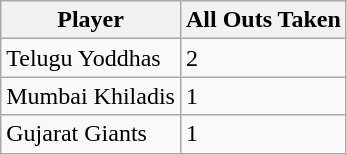<table class="wikitable">
<tr>
<th>Player</th>
<th>All Outs Taken</th>
</tr>
<tr>
<td>Telugu Yoddhas</td>
<td>2</td>
</tr>
<tr>
<td>Mumbai Khiladis</td>
<td>1</td>
</tr>
<tr>
<td>Gujarat Giants</td>
<td>1</td>
</tr>
</table>
